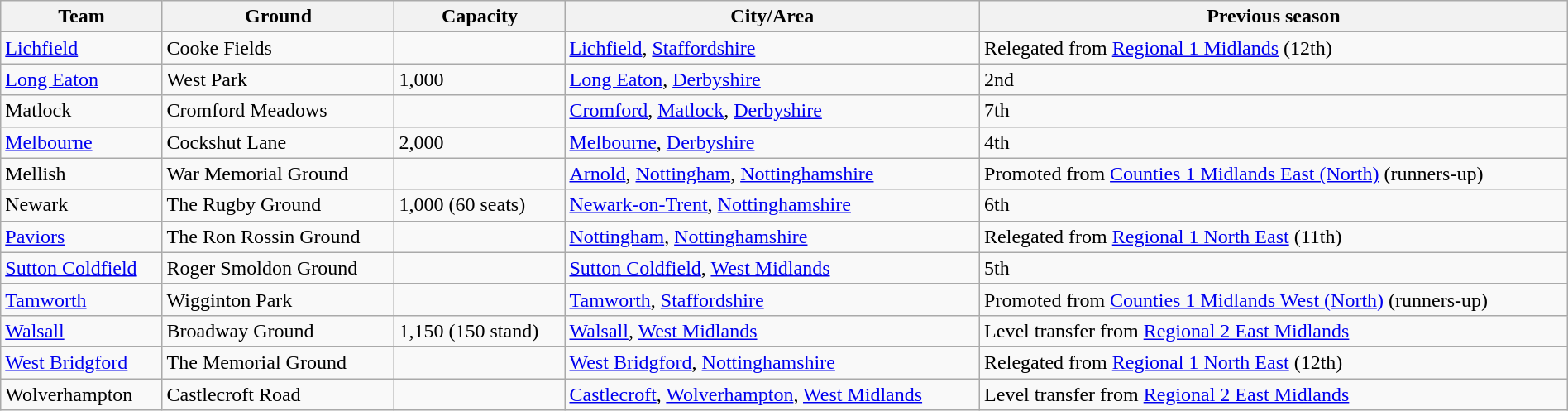<table class="wikitable sortable" width=100%>
<tr>
<th>Team</th>
<th>Ground</th>
<th>Capacity</th>
<th>City/Area</th>
<th>Previous season</th>
</tr>
<tr>
<td><a href='#'>Lichfield</a></td>
<td>Cooke Fields</td>
<td></td>
<td><a href='#'>Lichfield</a>, <a href='#'>Staffordshire</a></td>
<td>Relegated from <a href='#'>Regional 1 Midlands</a> (12th)</td>
</tr>
<tr>
<td><a href='#'>Long Eaton</a></td>
<td>West Park</td>
<td>1,000</td>
<td><a href='#'>Long Eaton</a>, <a href='#'>Derbyshire</a></td>
<td>2nd</td>
</tr>
<tr>
<td>Matlock</td>
<td>Cromford Meadows</td>
<td></td>
<td><a href='#'>Cromford</a>, <a href='#'>Matlock</a>, <a href='#'>Derbyshire</a></td>
<td>7th</td>
</tr>
<tr>
<td><a href='#'>Melbourne</a></td>
<td>Cockshut Lane</td>
<td>2,000</td>
<td><a href='#'>Melbourne</a>, <a href='#'>Derbyshire</a></td>
<td>4th</td>
</tr>
<tr>
<td>Mellish</td>
<td>War Memorial Ground</td>
<td></td>
<td><a href='#'>Arnold</a>, <a href='#'>Nottingham</a>, <a href='#'>Nottinghamshire</a></td>
<td>Promoted from <a href='#'>Counties 1 Midlands East (North)</a> (runners-up)</td>
</tr>
<tr>
<td>Newark</td>
<td>The Rugby Ground</td>
<td>1,000 (60 seats)</td>
<td><a href='#'>Newark-on-Trent</a>, <a href='#'>Nottinghamshire</a></td>
<td>6th</td>
</tr>
<tr>
<td><a href='#'>Paviors</a></td>
<td>The Ron Rossin Ground</td>
<td></td>
<td><a href='#'>Nottingham</a>, <a href='#'>Nottinghamshire</a></td>
<td>Relegated from <a href='#'>Regional 1 North East</a> (11th)</td>
</tr>
<tr>
<td><a href='#'>Sutton Coldfield</a></td>
<td>Roger Smoldon Ground</td>
<td></td>
<td><a href='#'>Sutton Coldfield</a>, <a href='#'>West Midlands</a></td>
<td>5th</td>
</tr>
<tr>
<td><a href='#'>Tamworth</a></td>
<td>Wigginton Park</td>
<td></td>
<td><a href='#'>Tamworth</a>, <a href='#'>Staffordshire</a></td>
<td>Promoted from <a href='#'>Counties 1 Midlands West (North)</a> (runners-up)</td>
</tr>
<tr>
<td><a href='#'>Walsall</a></td>
<td>Broadway Ground</td>
<td>1,150 (150 stand)</td>
<td><a href='#'>Walsall</a>, <a href='#'>West Midlands</a></td>
<td>Level transfer from <a href='#'>Regional 2 East Midlands</a></td>
</tr>
<tr>
<td><a href='#'>West Bridgford</a></td>
<td>The Memorial Ground</td>
<td></td>
<td><a href='#'>West Bridgford</a>, <a href='#'>Nottinghamshire</a></td>
<td>Relegated from <a href='#'>Regional 1 North East</a> (12th)</td>
</tr>
<tr>
<td>Wolverhampton</td>
<td>Castlecroft Road</td>
<td></td>
<td><a href='#'>Castlecroft</a>, <a href='#'>Wolverhampton</a>, <a href='#'>West Midlands</a></td>
<td>Level transfer from <a href='#'>Regional 2 East Midlands</a></td>
</tr>
</table>
